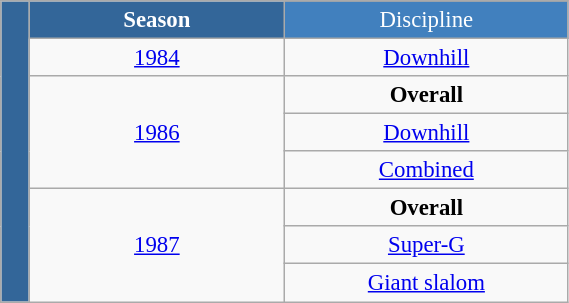<table class="wikitable"  style="font-size:95%; text-align:center; border:gray solid 1px; width:30%;">
<tr style="background:#369; color:white;">
<td rowspan="22" style="width:1%;"></td>
<td rowspan="2" style="width:10%;"><strong>Season</strong></td>
</tr>
<tr style="background:#4180be; color:white;">
<td style="width:10%;">Discipline</td>
</tr>
<tr>
<td><a href='#'>1984</a></td>
<td><a href='#'>Downhill</a></td>
</tr>
<tr>
<td rowspan="3"><a href='#'>1986</a></td>
<td><strong>Overall</strong></td>
</tr>
<tr>
<td><a href='#'>Downhill</a></td>
</tr>
<tr>
<td><a href='#'>Combined</a></td>
</tr>
<tr>
<td rowspan="3"><a href='#'>1987</a></td>
<td><strong>Overall</strong></td>
</tr>
<tr>
<td><a href='#'>Super-G</a></td>
</tr>
<tr>
<td><a href='#'>Giant slalom</a></td>
</tr>
</table>
